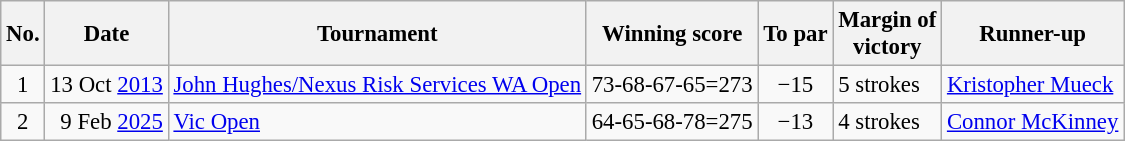<table class="wikitable" style="font-size:95%;">
<tr>
<th>No.</th>
<th>Date</th>
<th>Tournament</th>
<th>Winning score</th>
<th>To par</th>
<th>Margin of<br>victory</th>
<th>Runner-up</th>
</tr>
<tr>
<td align=center>1</td>
<td align=right>13 Oct <a href='#'>2013</a></td>
<td><a href='#'>John Hughes/Nexus Risk Services WA Open</a></td>
<td align=right>73-68-67-65=273</td>
<td align=center>−15</td>
<td>5 strokes</td>
<td> <a href='#'>Kristopher Mueck</a></td>
</tr>
<tr>
<td align=center>2</td>
<td align=right>9 Feb <a href='#'>2025</a></td>
<td><a href='#'>Vic Open</a></td>
<td align=right>64-65-68-78=275</td>
<td align=center>−13</td>
<td>4 strokes</td>
<td> <a href='#'>Connor McKinney</a></td>
</tr>
</table>
